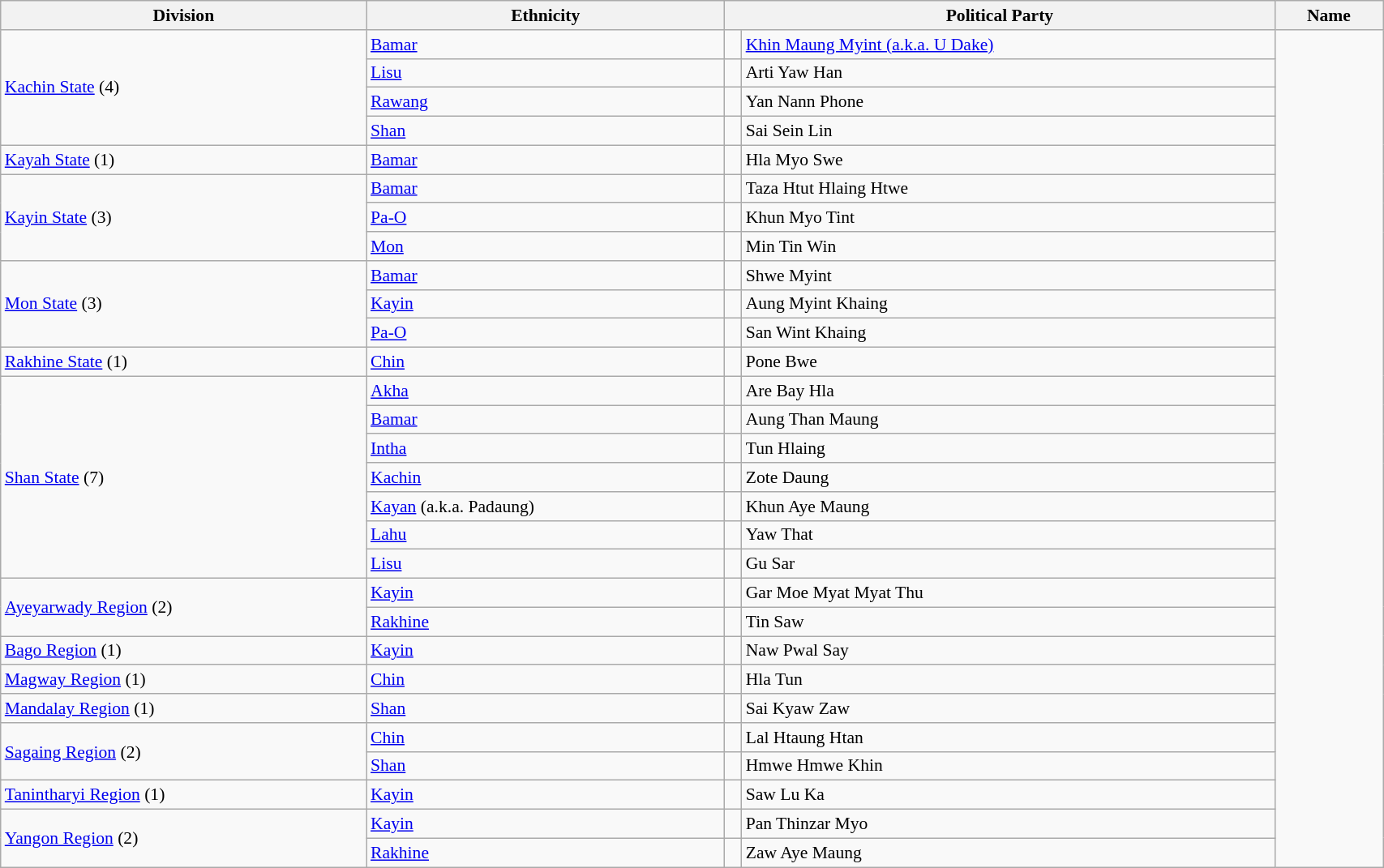<table class="wikitable sortable collapsible collapsed" style="width:90%; font-size:90%;">
<tr>
<th>Division</th>
<th>Ethnicity</th>
<th colspan="2">Political Party</th>
<th>Name</th>
</tr>
<tr>
<td rowspan="4"><a href='#'>Kachin State</a> (4)</td>
<td><a href='#'>Bamar</a></td>
<td></td>
<td><a href='#'>Khin Maung Myint (a.k.a. U Dake)</a></td>
</tr>
<tr>
<td><a href='#'>Lisu</a></td>
<td></td>
<td>Arti Yaw Han</td>
</tr>
<tr>
<td><a href='#'>Rawang</a></td>
<td></td>
<td>Yan Nann Phone</td>
</tr>
<tr>
<td><a href='#'>Shan</a></td>
<td></td>
<td>Sai Sein Lin</td>
</tr>
<tr>
<td><a href='#'>Kayah State</a> (1)</td>
<td><a href='#'>Bamar</a></td>
<td></td>
<td>Hla Myo Swe</td>
</tr>
<tr>
<td rowspan="3"><a href='#'>Kayin State</a> (3)</td>
<td><a href='#'>Bamar</a></td>
<td></td>
<td>Taza Htut Hlaing Htwe</td>
</tr>
<tr>
<td><a href='#'>Pa-O</a></td>
<td></td>
<td>Khun Myo Tint</td>
</tr>
<tr>
<td><a href='#'>Mon</a></td>
<td></td>
<td>Min Tin Win</td>
</tr>
<tr>
<td rowspan="3"><a href='#'>Mon State</a> (3)</td>
<td><a href='#'>Bamar</a></td>
<td></td>
<td>Shwe Myint</td>
</tr>
<tr>
<td><a href='#'>Kayin</a></td>
<td></td>
<td>Aung Myint Khaing</td>
</tr>
<tr>
<td><a href='#'>Pa-O</a></td>
<td></td>
<td>San Wint Khaing</td>
</tr>
<tr>
<td><a href='#'>Rakhine State</a> (1)</td>
<td><a href='#'>Chin</a></td>
<td></td>
<td>Pone Bwe</td>
</tr>
<tr>
<td rowspan="7"><a href='#'>Shan State</a> (7)</td>
<td><a href='#'>Akha</a></td>
<td></td>
<td>Are Bay Hla</td>
</tr>
<tr>
<td><a href='#'>Bamar</a></td>
<td></td>
<td>Aung Than Maung</td>
</tr>
<tr>
<td><a href='#'>Intha</a></td>
<td></td>
<td>Tun Hlaing</td>
</tr>
<tr>
<td><a href='#'>Kachin</a></td>
<td></td>
<td>Zote Daung</td>
</tr>
<tr>
<td><a href='#'>Kayan</a> (a.k.a. Padaung)</td>
<td></td>
<td>Khun Aye Maung</td>
</tr>
<tr>
<td><a href='#'>Lahu</a></td>
<td></td>
<td>Yaw That</td>
</tr>
<tr>
<td><a href='#'>Lisu</a></td>
<td></td>
<td>Gu Sar</td>
</tr>
<tr>
<td rowspan="2"><a href='#'>Ayeyarwady Region</a> (2)</td>
<td><a href='#'>Kayin</a></td>
<td></td>
<td>Gar Moe Myat Myat Thu</td>
</tr>
<tr>
<td><a href='#'>Rakhine</a></td>
<td></td>
<td>Tin Saw</td>
</tr>
<tr>
<td><a href='#'>Bago Region</a> (1)</td>
<td><a href='#'>Kayin</a></td>
<td></td>
<td>Naw Pwal Say</td>
</tr>
<tr>
<td><a href='#'>Magway Region</a> (1)</td>
<td><a href='#'>Chin</a></td>
<td></td>
<td>Hla Tun</td>
</tr>
<tr>
<td><a href='#'>Mandalay Region</a> (1)</td>
<td><a href='#'>Shan</a></td>
<td></td>
<td>Sai Kyaw Zaw</td>
</tr>
<tr>
<td rowspan="2"><a href='#'>Sagaing Region</a> (2)</td>
<td><a href='#'>Chin</a></td>
<td></td>
<td>Lal Htaung Htan</td>
</tr>
<tr>
<td><a href='#'>Shan</a></td>
<td></td>
<td>Hmwe Hmwe Khin</td>
</tr>
<tr>
<td><a href='#'>Tanintharyi Region</a> (1)</td>
<td><a href='#'>Kayin</a></td>
<td></td>
<td>Saw Lu Ka</td>
</tr>
<tr>
<td rowspan="2"><a href='#'>Yangon Region</a> (2)</td>
<td><a href='#'>Kayin</a></td>
<td></td>
<td>Pan Thinzar Myo</td>
</tr>
<tr>
<td><a href='#'>Rakhine</a></td>
<td></td>
<td>Zaw Aye Maung</td>
</tr>
</table>
